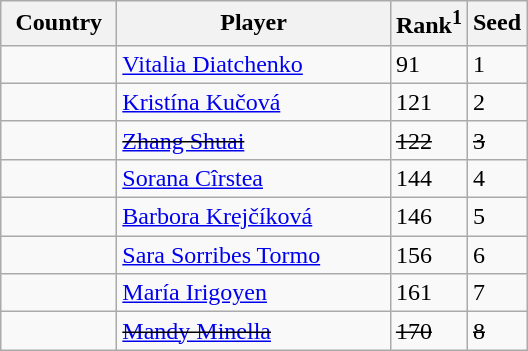<table class="sortable wikitable">
<tr>
<th width="70">Country</th>
<th width="175">Player</th>
<th>Rank<sup>1</sup></th>
<th>Seed</th>
</tr>
<tr>
<td></td>
<td><a href='#'>Vitalia Diatchenko</a></td>
<td>91</td>
<td>1</td>
</tr>
<tr>
<td></td>
<td><a href='#'>Kristína Kučová</a></td>
<td>121</td>
<td>2</td>
</tr>
<tr>
<td><s></s></td>
<td><s><a href='#'>Zhang Shuai</a></s></td>
<td><s> 122</s></td>
<td><s> 3</s></td>
</tr>
<tr>
<td></td>
<td><a href='#'>Sorana Cîrstea</a></td>
<td>144</td>
<td>4</td>
</tr>
<tr>
<td></td>
<td><a href='#'>Barbora Krejčíková</a></td>
<td>146</td>
<td>5</td>
</tr>
<tr>
<td></td>
<td><a href='#'>Sara Sorribes Tormo</a></td>
<td>156</td>
<td>6</td>
</tr>
<tr>
<td></td>
<td><a href='#'>María Irigoyen</a></td>
<td>161</td>
<td>7</td>
</tr>
<tr>
<td><s></s></td>
<td><s><a href='#'>Mandy Minella</a></s></td>
<td><s> 170</s></td>
<td><s> 8</s></td>
</tr>
</table>
